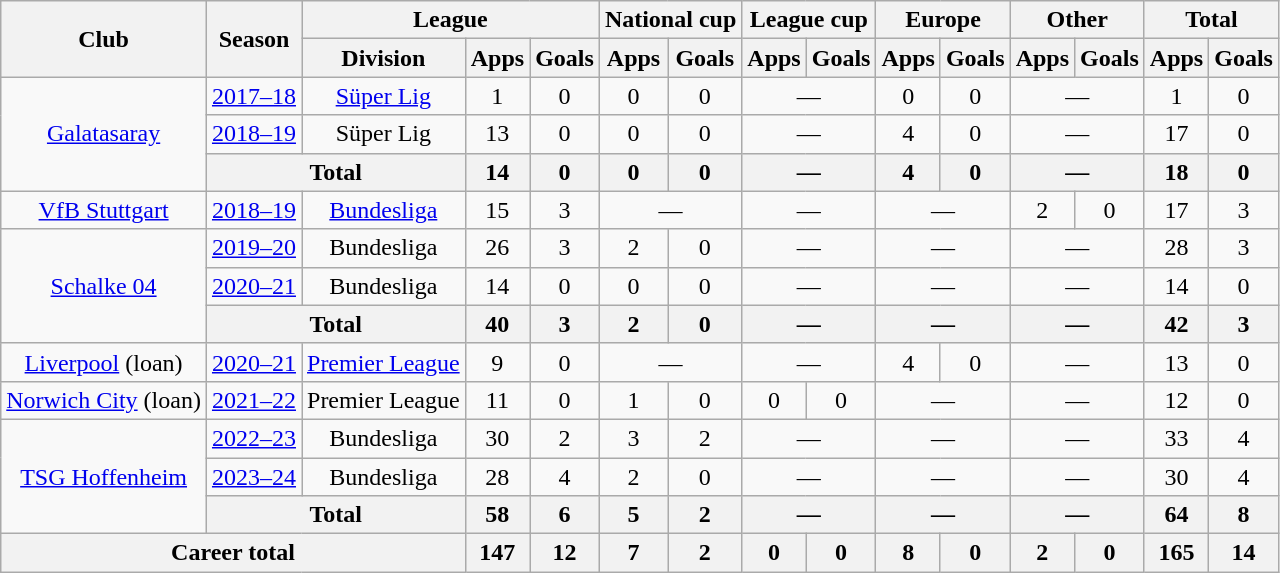<table class="wikitable" style="text-align:center">
<tr>
<th rowspan=2>Club</th>
<th rowspan=2>Season</th>
<th colspan=3>League</th>
<th colspan=2>National cup</th>
<th colspan=2>League cup</th>
<th colspan=2>Europe</th>
<th colspan=2>Other</th>
<th colspan=2>Total</th>
</tr>
<tr>
<th>Division</th>
<th>Apps</th>
<th>Goals</th>
<th>Apps</th>
<th>Goals</th>
<th>Apps</th>
<th>Goals</th>
<th>Apps</th>
<th>Goals</th>
<th>Apps</th>
<th>Goals</th>
<th>Apps</th>
<th>Goals</th>
</tr>
<tr>
<td rowspan=3><a href='#'>Galatasaray</a></td>
<td><a href='#'>2017–18</a></td>
<td><a href='#'>Süper Lig</a></td>
<td>1</td>
<td>0</td>
<td>0</td>
<td>0</td>
<td colspan=2>—</td>
<td>0</td>
<td>0</td>
<td colspan=2>—</td>
<td>1</td>
<td>0</td>
</tr>
<tr>
<td><a href='#'>2018–19</a></td>
<td>Süper Lig</td>
<td>13</td>
<td>0</td>
<td>0</td>
<td>0</td>
<td colspan=2>—</td>
<td>4</td>
<td>0</td>
<td colspan=2>—</td>
<td>17</td>
<td>0</td>
</tr>
<tr>
<th colspan=2>Total</th>
<th>14</th>
<th>0</th>
<th>0</th>
<th>0</th>
<th colspan=2>—</th>
<th>4</th>
<th>0</th>
<th colspan=2>—</th>
<th>18</th>
<th>0</th>
</tr>
<tr>
<td><a href='#'>VfB Stuttgart</a></td>
<td><a href='#'>2018–19</a></td>
<td><a href='#'>Bundesliga</a></td>
<td>15</td>
<td>3</td>
<td colspan=2>—</td>
<td colspan=2>—</td>
<td colspan=2>—</td>
<td>2</td>
<td>0</td>
<td>17</td>
<td>3</td>
</tr>
<tr>
<td rowspan=3><a href='#'>Schalke 04</a></td>
<td><a href='#'>2019–20</a></td>
<td>Bundesliga</td>
<td>26</td>
<td>3</td>
<td>2</td>
<td>0</td>
<td colspan=2>—</td>
<td colspan=2>—</td>
<td colspan=2>—</td>
<td>28</td>
<td>3</td>
</tr>
<tr>
<td><a href='#'>2020–21</a></td>
<td>Bundesliga</td>
<td>14</td>
<td>0</td>
<td>0</td>
<td>0</td>
<td colspan=2>—</td>
<td colspan=2>—</td>
<td colspan=2>—</td>
<td>14</td>
<td>0</td>
</tr>
<tr>
<th colspan=2>Total</th>
<th>40</th>
<th>3</th>
<th>2</th>
<th>0</th>
<th colspan=2>—</th>
<th colspan=2>—</th>
<th colspan=2>—</th>
<th>42</th>
<th>3</th>
</tr>
<tr>
<td><a href='#'>Liverpool</a> (loan)</td>
<td><a href='#'>2020–21</a></td>
<td><a href='#'>Premier League</a></td>
<td>9</td>
<td>0</td>
<td colspan=2>—</td>
<td colspan=2>—</td>
<td>4</td>
<td>0</td>
<td colspan=2>—</td>
<td>13</td>
<td>0</td>
</tr>
<tr>
<td><a href='#'>Norwich City</a> (loan)</td>
<td><a href='#'>2021–22</a></td>
<td>Premier League</td>
<td>11</td>
<td>0</td>
<td>1</td>
<td>0</td>
<td>0</td>
<td>0</td>
<td colspan=2>—</td>
<td colspan=2>—</td>
<td>12</td>
<td>0</td>
</tr>
<tr>
<td rowspan=3><a href='#'>TSG Hoffenheim</a></td>
<td><a href='#'>2022–23</a></td>
<td>Bundesliga</td>
<td>30</td>
<td>2</td>
<td>3</td>
<td>2</td>
<td colspan=2>—</td>
<td colspan=2>—</td>
<td colspan=2>—</td>
<td>33</td>
<td>4</td>
</tr>
<tr>
<td><a href='#'>2023–24</a></td>
<td>Bundesliga</td>
<td>28</td>
<td>4</td>
<td>2</td>
<td>0</td>
<td colspan=2>—</td>
<td colspan=2>—</td>
<td colspan=2>—</td>
<td>30</td>
<td>4</td>
</tr>
<tr>
<th colspan=2>Total</th>
<th>58</th>
<th>6</th>
<th>5</th>
<th>2</th>
<th colspan=2>—</th>
<th colspan=2>—</th>
<th colspan=2>—</th>
<th>64</th>
<th>8</th>
</tr>
<tr>
<th colspan=3>Career total</th>
<th>147</th>
<th>12</th>
<th>7</th>
<th>2</th>
<th>0</th>
<th>0</th>
<th>8</th>
<th>0</th>
<th>2</th>
<th>0</th>
<th>165</th>
<th>14</th>
</tr>
</table>
